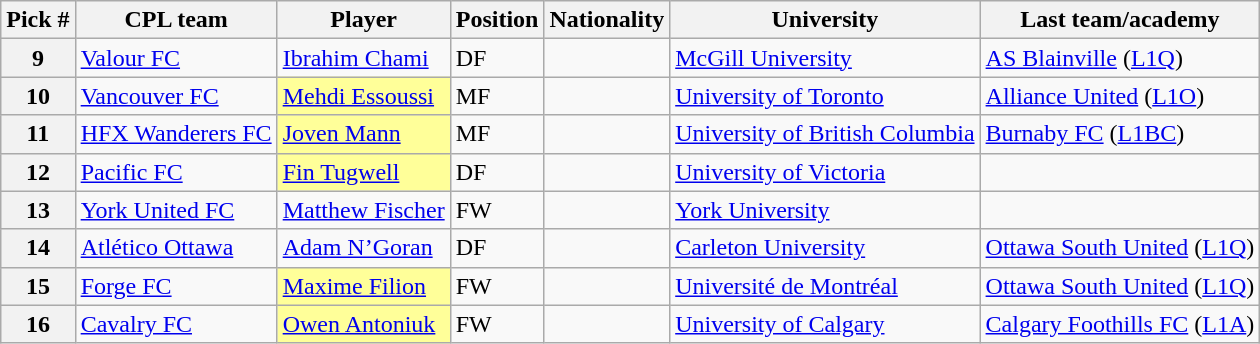<table class="wikitable">
<tr>
<th>Pick #</th>
<th>CPL team</th>
<th>Player</th>
<th>Position</th>
<th>Nationality</th>
<th>University</th>
<th>Last team/academy</th>
</tr>
<tr>
<th>9</th>
<td><a href='#'>Valour FC</a></td>
<td><a href='#'>Ibrahim Chami</a></td>
<td>DF</td>
<td></td>
<td><a href='#'>McGill University</a></td>
<td><a href='#'>AS Blainville</a> (<a href='#'>L1Q</a>)</td>
</tr>
<tr>
<th>10</th>
<td><a href='#'>Vancouver FC</a></td>
<td bgcolor="#FFFF99"><a href='#'>Mehdi Essoussi</a></td>
<td>MF</td>
<td></td>
<td><a href='#'>University of Toronto</a></td>
<td><a href='#'>Alliance United</a> (<a href='#'>L1O</a>)</td>
</tr>
<tr>
<th>11</th>
<td><a href='#'>HFX Wanderers FC</a></td>
<td bgcolor="#FFFF99"><a href='#'>Joven Mann</a></td>
<td>MF</td>
<td></td>
<td><a href='#'>University of British Columbia</a></td>
<td><a href='#'>Burnaby FC</a> (<a href='#'>L1BC</a>)</td>
</tr>
<tr>
<th>12</th>
<td><a href='#'>Pacific FC</a></td>
<td bgcolor="#FFFF99"><a href='#'>Fin Tugwell</a></td>
<td>DF</td>
<td></td>
<td><a href='#'>University of Victoria</a></td>
<td></td>
</tr>
<tr>
<th>13</th>
<td><a href='#'>York United FC</a></td>
<td><a href='#'>Matthew Fischer</a></td>
<td>FW</td>
<td></td>
<td><a href='#'>York University</a></td>
<td></td>
</tr>
<tr>
<th>14</th>
<td><a href='#'>Atlético Ottawa</a></td>
<td><a href='#'>Adam N’Goran</a></td>
<td>DF</td>
<td></td>
<td><a href='#'>Carleton University</a></td>
<td><a href='#'>Ottawa South United</a> (<a href='#'>L1Q</a>)</td>
</tr>
<tr>
<th>15</th>
<td><a href='#'>Forge FC</a></td>
<td bgcolor="#FFFF99"><a href='#'>Maxime Filion</a></td>
<td>FW</td>
<td></td>
<td><a href='#'>Université de Montréal</a></td>
<td><a href='#'>Ottawa South United</a> (<a href='#'>L1Q</a>)</td>
</tr>
<tr>
<th>16</th>
<td><a href='#'>Cavalry FC</a></td>
<td bgcolor="#FFFF99"><a href='#'>Owen Antoniuk</a></td>
<td>FW</td>
<td></td>
<td><a href='#'>University of Calgary</a></td>
<td><a href='#'>Calgary Foothills FC</a> (<a href='#'>L1A</a>)</td>
</tr>
</table>
